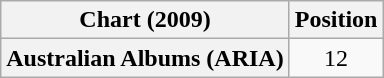<table class="wikitable plainrowheaders" style="text-align:center">
<tr>
<th scope="col">Chart (2009)</th>
<th scope="col">Position</th>
</tr>
<tr>
<th scope="row">Australian Albums (ARIA)</th>
<td>12</td>
</tr>
</table>
